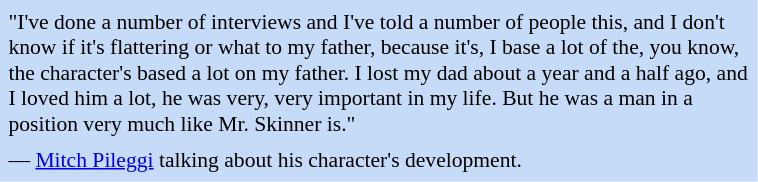<table class="toccolours" style="float: right; margin-left: 1em; margin-right: 2em; font-size: 90%; background:#c6dbf7; color:black; width:37em; max-width: 40%;" cellspacing="5">
<tr>
<td style="text-align: left;">"I've done a number of interviews and I've told a number of people this, and I don't know if it's flattering or what to my father, because it's, I base a lot of the, you know, the character's based a lot on my father. I lost my dad about a year and a half ago, and I loved him a lot, he was very, very important in my life. But he was a man in a position very much like Mr. Skinner is."</td>
</tr>
<tr>
<td style="text-align: left;">— <a href='#'>Mitch Pileggi</a> talking about his character's development.</td>
</tr>
</table>
